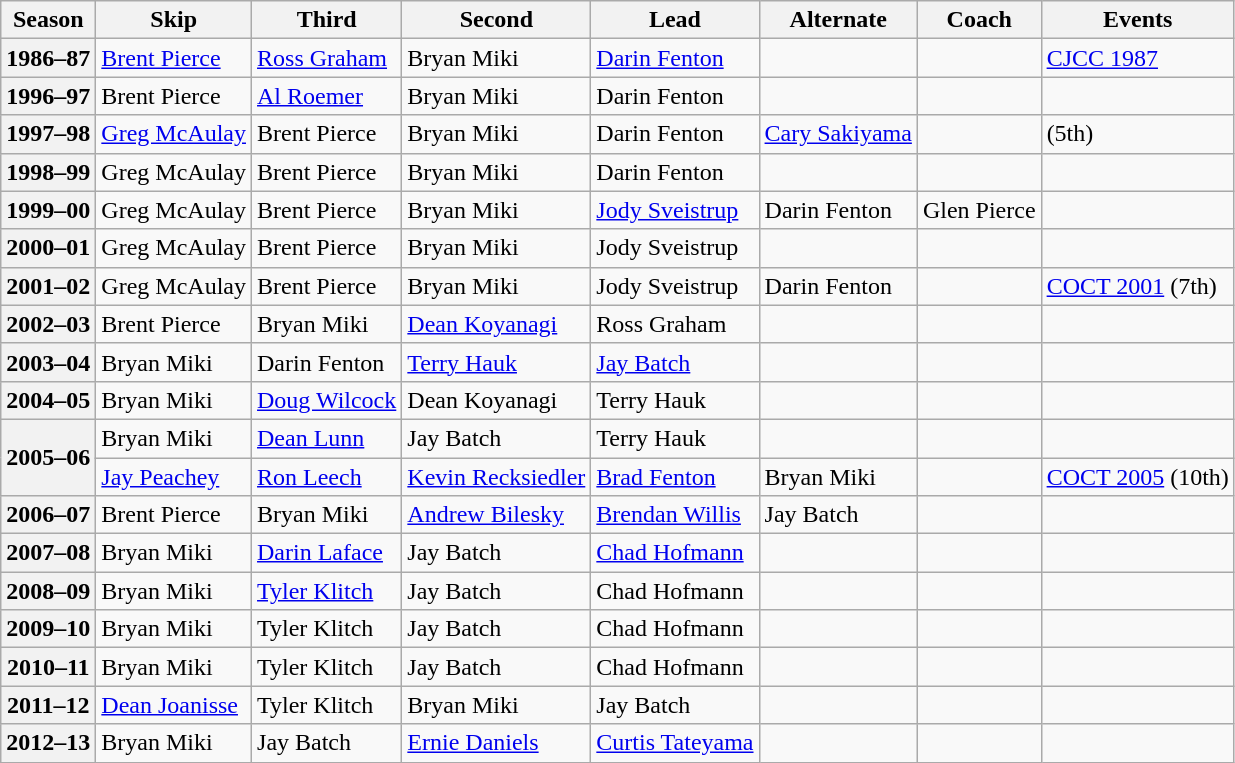<table class="wikitable">
<tr>
<th scope="col">Season</th>
<th scope="col">Skip</th>
<th scope="col">Third</th>
<th scope="col">Second</th>
<th scope="col">Lead</th>
<th scope="col">Alternate</th>
<th scope="col">Coach</th>
<th scope="col">Events</th>
</tr>
<tr>
<th scope="row">1986–87</th>
<td><a href='#'>Brent Pierce</a></td>
<td><a href='#'>Ross Graham</a></td>
<td>Bryan Miki</td>
<td><a href='#'>Darin Fenton</a></td>
<td></td>
<td></td>
<td><a href='#'>CJCC 1987</a> </td>
</tr>
<tr>
<th scope="row">1996–97</th>
<td>Brent Pierce</td>
<td><a href='#'>Al Roemer</a></td>
<td>Bryan Miki</td>
<td>Darin Fenton</td>
<td></td>
<td></td>
<td></td>
</tr>
<tr>
<th scope="row">1997–98</th>
<td><a href='#'>Greg McAulay</a></td>
<td>Brent Pierce</td>
<td>Bryan Miki</td>
<td>Darin Fenton</td>
<td><a href='#'>Cary Sakiyama</a></td>
<td></td>
<td> (5th)</td>
</tr>
<tr>
<th scope="row">1998–99</th>
<td>Greg McAulay</td>
<td>Brent Pierce</td>
<td>Bryan Miki</td>
<td>Darin Fenton</td>
<td></td>
<td></td>
<td></td>
</tr>
<tr>
<th scope="row">1999–00</th>
<td>Greg McAulay</td>
<td>Brent Pierce</td>
<td>Bryan Miki</td>
<td><a href='#'>Jody Sveistrup</a></td>
<td>Darin Fenton</td>
<td>Glen Pierce</td>
<td> <br> </td>
</tr>
<tr>
<th scope="row">2000–01</th>
<td>Greg McAulay</td>
<td>Brent Pierce</td>
<td>Bryan Miki</td>
<td>Jody Sveistrup</td>
<td></td>
<td></td>
<td></td>
</tr>
<tr>
<th scope="row">2001–02</th>
<td>Greg McAulay</td>
<td>Brent Pierce</td>
<td>Bryan Miki</td>
<td>Jody Sveistrup</td>
<td>Darin Fenton</td>
<td></td>
<td><a href='#'>COCT 2001</a> (7th)</td>
</tr>
<tr>
<th scope="row">2002–03</th>
<td>Brent Pierce</td>
<td>Bryan Miki</td>
<td><a href='#'>Dean Koyanagi</a></td>
<td>Ross Graham</td>
<td></td>
<td></td>
<td></td>
</tr>
<tr>
<th scope="row">2003–04</th>
<td>Bryan Miki</td>
<td>Darin Fenton</td>
<td><a href='#'>Terry Hauk</a></td>
<td><a href='#'>Jay Batch</a></td>
<td></td>
<td></td>
<td></td>
</tr>
<tr>
<th scope="row">2004–05</th>
<td>Bryan Miki</td>
<td><a href='#'>Doug Wilcock</a></td>
<td>Dean Koyanagi</td>
<td>Terry Hauk</td>
<td></td>
<td></td>
<td></td>
</tr>
<tr>
<th scope="row" rowspan=2>2005–06</th>
<td>Bryan Miki</td>
<td><a href='#'>Dean Lunn</a></td>
<td>Jay Batch</td>
<td>Terry Hauk</td>
<td></td>
<td></td>
<td></td>
</tr>
<tr>
<td><a href='#'>Jay Peachey</a></td>
<td><a href='#'>Ron Leech</a></td>
<td><a href='#'>Kevin Recksiedler</a></td>
<td><a href='#'>Brad Fenton</a></td>
<td>Bryan Miki</td>
<td></td>
<td><a href='#'>COCT 2005</a> (10th)</td>
</tr>
<tr>
<th scope="row">2006–07</th>
<td>Brent Pierce</td>
<td>Bryan Miki</td>
<td><a href='#'>Andrew Bilesky</a></td>
<td><a href='#'>Brendan Willis</a></td>
<td>Jay Batch</td>
<td></td>
<td></td>
</tr>
<tr>
<th scope="row">2007–08</th>
<td>Bryan Miki</td>
<td><a href='#'>Darin Laface</a></td>
<td>Jay Batch</td>
<td><a href='#'>Chad Hofmann</a></td>
<td></td>
<td></td>
<td></td>
</tr>
<tr>
<th scope="row">2008–09</th>
<td>Bryan Miki</td>
<td><a href='#'>Tyler Klitch</a></td>
<td>Jay Batch</td>
<td>Chad Hofmann</td>
<td></td>
<td></td>
<td></td>
</tr>
<tr>
<th scope="row">2009–10</th>
<td>Bryan Miki</td>
<td>Tyler Klitch</td>
<td>Jay Batch</td>
<td>Chad Hofmann</td>
<td></td>
<td></td>
<td></td>
</tr>
<tr>
<th scope="row">2010–11</th>
<td>Bryan Miki</td>
<td>Tyler Klitch</td>
<td>Jay Batch</td>
<td>Chad Hofmann</td>
<td></td>
<td></td>
<td></td>
</tr>
<tr>
<th scope="row">2011–12</th>
<td><a href='#'>Dean Joanisse</a></td>
<td>Tyler Klitch</td>
<td>Bryan Miki</td>
<td>Jay Batch</td>
<td></td>
<td></td>
<td></td>
</tr>
<tr>
<th scope="row">2012–13</th>
<td>Bryan Miki</td>
<td>Jay Batch</td>
<td><a href='#'>Ernie Daniels</a></td>
<td><a href='#'>Curtis Tateyama</a></td>
<td></td>
<td></td>
<td></td>
</tr>
</table>
